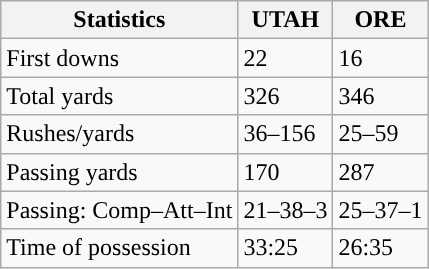<table class="wikitable" style="float: left;">
<tr>
<th>Statistics</th>
<th>UTAH</th>
<th>ORE</th>
</tr>
<tr>
<td>First downs</td>
<td>22</td>
<td>16</td>
</tr>
<tr>
<td>Total yards</td>
<td>326</td>
<td>346</td>
</tr>
<tr>
<td>Rushes/yards</td>
<td>36–156</td>
<td>25–59</td>
</tr>
<tr>
<td>Passing yards</td>
<td>170</td>
<td>287</td>
</tr>
<tr>
<td>Passing: Comp–Att–Int</td>
<td>21–38–3</td>
<td>25–37–1</td>
</tr>
<tr>
<td>Time of possession</td>
<td>33:25</td>
<td>26:35</td>
</tr>
</table>
